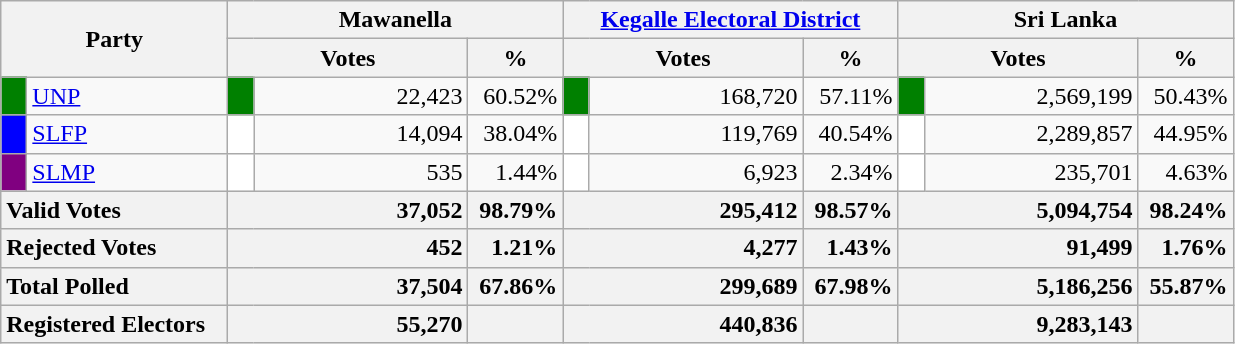<table class="wikitable">
<tr>
<th colspan="2" width="144px"rowspan="2">Party</th>
<th colspan="3" width="216px">Mawanella</th>
<th colspan="3" width="216px"><a href='#'>Kegalle Electoral District</a></th>
<th colspan="3" width="216px">Sri Lanka</th>
</tr>
<tr>
<th colspan="2" width="144px">Votes</th>
<th>%</th>
<th colspan="2" width="144px">Votes</th>
<th>%</th>
<th colspan="2" width="144px">Votes</th>
<th>%</th>
</tr>
<tr>
<td style="background-color:green;" width="10px"></td>
<td style="text-align:left;"><a href='#'>UNP</a></td>
<td style="background-color:green;" width="10px"></td>
<td style="text-align:right;">22,423</td>
<td style="text-align:right;">60.52%</td>
<td style="background-color:green;" width="10px"></td>
<td style="text-align:right;">168,720</td>
<td style="text-align:right;">57.11%</td>
<td style="background-color:green;" width="10px"></td>
<td style="text-align:right;">2,569,199</td>
<td style="text-align:right;">50.43%</td>
</tr>
<tr>
<td style="background-color:blue;" width="10px"></td>
<td style="text-align:left;"><a href='#'>SLFP</a></td>
<td style="background-color:white;" width="10px"></td>
<td style="text-align:right;">14,094</td>
<td style="text-align:right;">38.04%</td>
<td style="background-color:white;" width="10px"></td>
<td style="text-align:right;">119,769</td>
<td style="text-align:right;">40.54%</td>
<td style="background-color:white;" width="10px"></td>
<td style="text-align:right;">2,289,857</td>
<td style="text-align:right;">44.95%</td>
</tr>
<tr>
<td style="background-color:purple;" width="10px"></td>
<td style="text-align:left;"><a href='#'>SLMP</a></td>
<td style="background-color:white;" width="10px"></td>
<td style="text-align:right;">535</td>
<td style="text-align:right;">1.44%</td>
<td style="background-color:white;" width="10px"></td>
<td style="text-align:right;">6,923</td>
<td style="text-align:right;">2.34%</td>
<td style="background-color:white;" width="10px"></td>
<td style="text-align:right;">235,701</td>
<td style="text-align:right;">4.63%</td>
</tr>
<tr>
<th colspan="2" width="144px"style="text-align:left;">Valid Votes</th>
<th style="text-align:right;"colspan="2" width="144px">37,052</th>
<th style="text-align:right;">98.79%</th>
<th style="text-align:right;"colspan="2" width="144px">295,412</th>
<th style="text-align:right;">98.57%</th>
<th style="text-align:right;"colspan="2" width="144px">5,094,754</th>
<th style="text-align:right;">98.24%</th>
</tr>
<tr>
<th colspan="2" width="144px"style="text-align:left;">Rejected Votes</th>
<th style="text-align:right;"colspan="2" width="144px">452</th>
<th style="text-align:right;">1.21%</th>
<th style="text-align:right;"colspan="2" width="144px">4,277</th>
<th style="text-align:right;">1.43%</th>
<th style="text-align:right;"colspan="2" width="144px">91,499</th>
<th style="text-align:right;">1.76%</th>
</tr>
<tr>
<th colspan="2" width="144px"style="text-align:left;">Total Polled</th>
<th style="text-align:right;"colspan="2" width="144px">37,504</th>
<th style="text-align:right;">67.86%</th>
<th style="text-align:right;"colspan="2" width="144px">299,689</th>
<th style="text-align:right;">67.98%</th>
<th style="text-align:right;"colspan="2" width="144px">5,186,256</th>
<th style="text-align:right;">55.87%</th>
</tr>
<tr>
<th colspan="2" width="144px"style="text-align:left;">Registered Electors</th>
<th style="text-align:right;"colspan="2" width="144px">55,270</th>
<th></th>
<th style="text-align:right;"colspan="2" width="144px">440,836</th>
<th></th>
<th style="text-align:right;"colspan="2" width="144px">9,283,143</th>
<th></th>
</tr>
</table>
